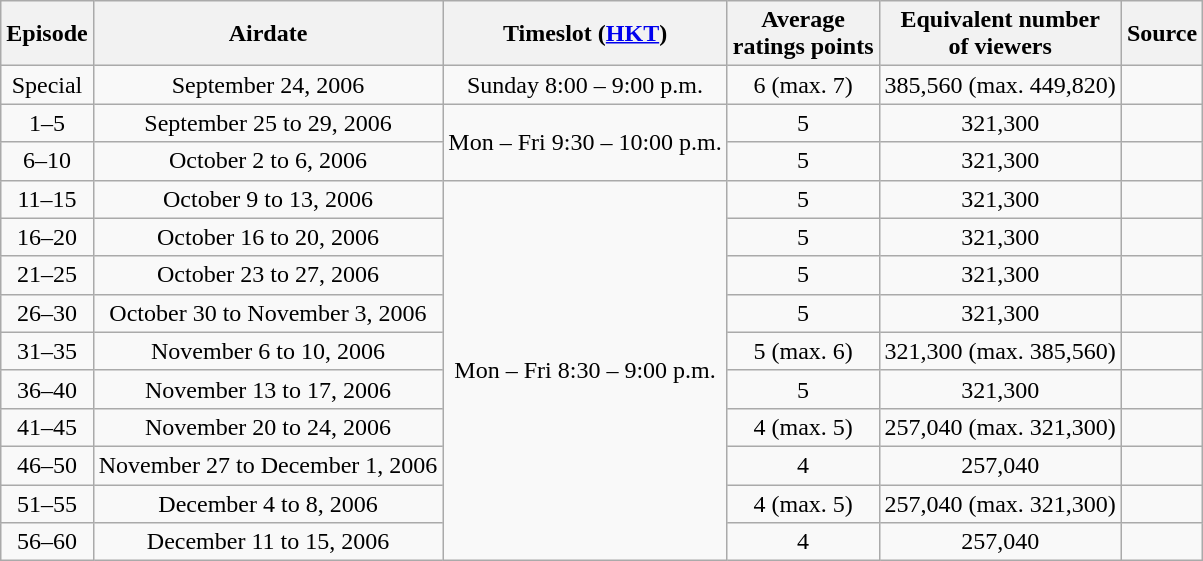<table class="wikitable" style="text-align:center">
<tr>
<th>Episode</th>
<th>Airdate</th>
<th>Timeslot (<a href='#'>HKT</a>)</th>
<th>Average<br>ratings points</th>
<th>Equivalent number<br>of viewers</th>
<th>Source</th>
</tr>
<tr>
<td>Special</td>
<td>September 24, 2006</td>
<td>Sunday 8:00 – 9:00 p.m.</td>
<td>6 (max. 7)</td>
<td>385,560 (max. 449,820)</td>
<td></td>
</tr>
<tr>
<td>1–5</td>
<td>September 25 to 29, 2006</td>
<td rowspan=2>Mon – Fri 9:30 – 10:00 p.m.</td>
<td>5</td>
<td>321,300</td>
<td></td>
</tr>
<tr 25 26 27>
<td>6–10</td>
<td>October 2 to 6, 2006</td>
<td>5</td>
<td>321,300</td>
<td></td>
</tr>
<tr 2>
<td>11–15</td>
<td>October 9 to 13, 2006</td>
<td rowspan=10>Mon – Fri 8:30 – 9:00 p.m.</td>
<td>5</td>
<td>321,300</td>
<td></td>
</tr>
<tr>
<td>16–20</td>
<td>October 16 to 20, 2006</td>
<td>5</td>
<td>321,300</td>
<td></td>
</tr>
<tr>
<td>21–25</td>
<td>October 23 to 27, 2006</td>
<td>5</td>
<td>321,300</td>
<td></td>
</tr>
<tr>
<td>26–30</td>
<td>October 30 to November 3, 2006</td>
<td>5</td>
<td>321,300</td>
<td></td>
</tr>
<tr 30>
<td>31–35</td>
<td>November 6 to 10, 2006</td>
<td>5 (max. 6)</td>
<td>321,300 (max. 385,560)</td>
<td></td>
</tr>
<tr>
<td>36–40</td>
<td>November 13 to 17, 2006</td>
<td>5</td>
<td>321,300</td>
<td></td>
</tr>
<tr>
<td>41–45</td>
<td>November 20 to 24, 2006</td>
<td>4 (max. 5)</td>
<td>257,040 (max. 321,300)</td>
<td></td>
</tr>
<tr>
<td>46–50</td>
<td>November 27 to December 1, 2006</td>
<td>4</td>
<td>257,040</td>
<td></td>
</tr>
<tr>
<td>51–55</td>
<td>December 4 to 8, 2006</td>
<td>4 (max. 5)</td>
<td>257,040 (max. 321,300)</td>
<td></td>
</tr>
<tr>
<td>56–60</td>
<td>December 11 to 15, 2006</td>
<td>4</td>
<td>257,040</td>
<td></td>
</tr>
</table>
